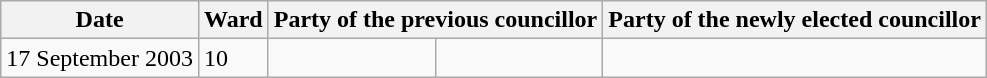<table class="wikitable">
<tr>
<th>Date</th>
<th>Ward</th>
<th colspan=2>Party of the previous councillor</th>
<th colspan=2>Party of the newly elected councillor</th>
</tr>
<tr>
<td>17 September 2003</td>
<td>10</td>
<td></td>
<td></td>
</tr>
</table>
